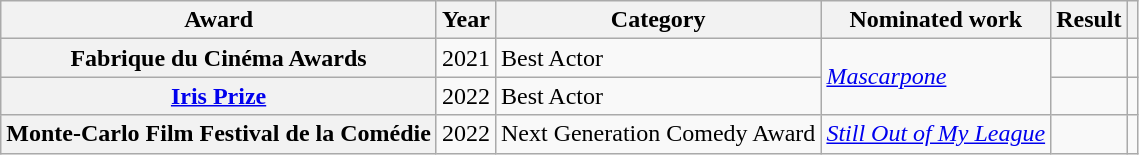<table class="wikitable plainrowheaders sortable">
<tr>
<th>Award</th>
<th>Year</th>
<th>Category</th>
<th>Nominated work</th>
<th>Result</th>
<th scope="col" class="unsortable"></th>
</tr>
<tr>
<th scope="row">Fabrique du Cinéma Awards</th>
<td>2021</td>
<td>Best Actor</td>
<td rowspan="2"><em><a href='#'>Mascarpone</a></em></td>
<td></td>
<td></td>
</tr>
<tr>
<th scope="row"><a href='#'>Iris Prize</a></th>
<td>2022</td>
<td>Best Actor</td>
<td></td>
<td></td>
</tr>
<tr>
<th scope="row">Monte-Carlo Film Festival de la Comédie</th>
<td>2022</td>
<td>Next Generation Comedy Award</td>
<td><em><a href='#'>Still Out of My League</a></em></td>
<td></td>
<td></td>
</tr>
</table>
